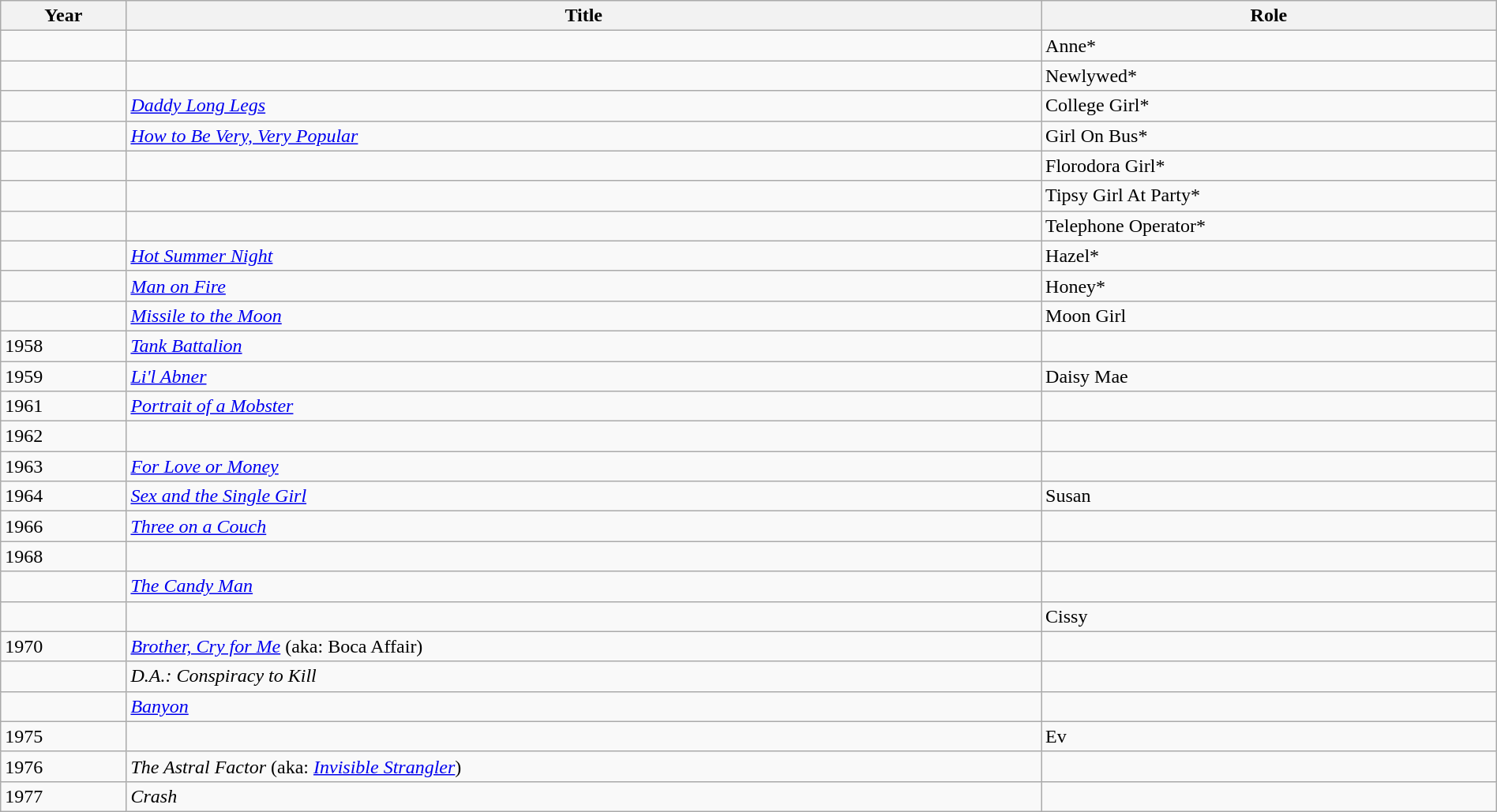<table class="wikitable sortable" width="100%">
<tr>
<th>Year</th>
<th>Title</th>
<th>Role</th>
</tr>
<tr>
<td scope="row"></td>
<td></td>
<td>Anne*</td>
</tr>
<tr>
<td scope="row"></td>
<td></td>
<td>Newlywed*</td>
</tr>
<tr>
<td scope="row"></td>
<td><em><a href='#'>Daddy Long Legs</a></em></td>
<td>College Girl*</td>
</tr>
<tr>
<td scope="row"></td>
<td><em><a href='#'>How to Be Very, Very Popular</a></em></td>
<td>Girl On Bus*</td>
</tr>
<tr>
<td scope="row"></td>
<td></td>
<td>Florodora Girl*</td>
</tr>
<tr>
<td scope="row"></td>
<td></td>
<td>Tipsy Girl At Party*</td>
</tr>
<tr>
<td scope="row"></td>
<td></td>
<td>Telephone Operator*</td>
</tr>
<tr>
<td scope="row"></td>
<td><em><a href='#'>Hot Summer Night</a></em></td>
<td>Hazel*</td>
</tr>
<tr>
<td scope="row"></td>
<td><em><a href='#'>Man on Fire</a></em></td>
<td>Honey*</td>
</tr>
<tr>
<td scope="row"></td>
<td><em><a href='#'>Missile to the Moon</a></em></td>
<td>Moon Girl</td>
</tr>
<tr>
<td scope="row">1958</td>
<td><em><a href='#'>Tank Battalion</a></em></td>
<td></td>
</tr>
<tr>
<td scope="row">1959</td>
<td><em><a href='#'>Li'l Abner</a></em></td>
<td>Daisy Mae</td>
</tr>
<tr>
<td scope="row">1961</td>
<td><em><a href='#'>Portrait of a Mobster</a></em></td>
<td></td>
</tr>
<tr>
<td scope="row">1962</td>
<td></td>
<td></td>
</tr>
<tr>
<td scope="row">1963</td>
<td><em><a href='#'>For Love or Money</a></em></td>
<td></td>
</tr>
<tr>
<td scope="row">1964</td>
<td><em><a href='#'>Sex and the Single Girl</a></em></td>
<td>Susan</td>
</tr>
<tr>
<td scope="row">1966</td>
<td><em><a href='#'>Three on a Couch</a></em></td>
<td></td>
</tr>
<tr>
<td scope="row">1968</td>
<td></td>
<td></td>
</tr>
<tr>
<td scope="row"></td>
<td><em><a href='#'>The Candy Man</a></em></td>
<td></td>
</tr>
<tr>
<td scope="row"></td>
<td></td>
<td>Cissy</td>
</tr>
<tr>
<td scope="row">1970</td>
<td><em><a href='#'>Brother, Cry for Me</a></em> (aka: Boca Affair)</td>
<td></td>
</tr>
<tr>
<td scope="row"></td>
<td><em>D.A.: Conspiracy to Kill</em></td>
<td></td>
</tr>
<tr>
<td scope="row"></td>
<td><em><a href='#'>Banyon</a></em></td>
<td></td>
</tr>
<tr>
<td scope="row">1975</td>
<td></td>
<td>Ev</td>
</tr>
<tr>
<td scope="row">1976</td>
<td><em>The Astral Factor</em> (aka: <em><a href='#'>Invisible Strangler</a></em>)</td>
<td></td>
</tr>
<tr>
<td scope="row">1977</td>
<td><em>Crash</em></td>
<td></td>
</tr>
</table>
